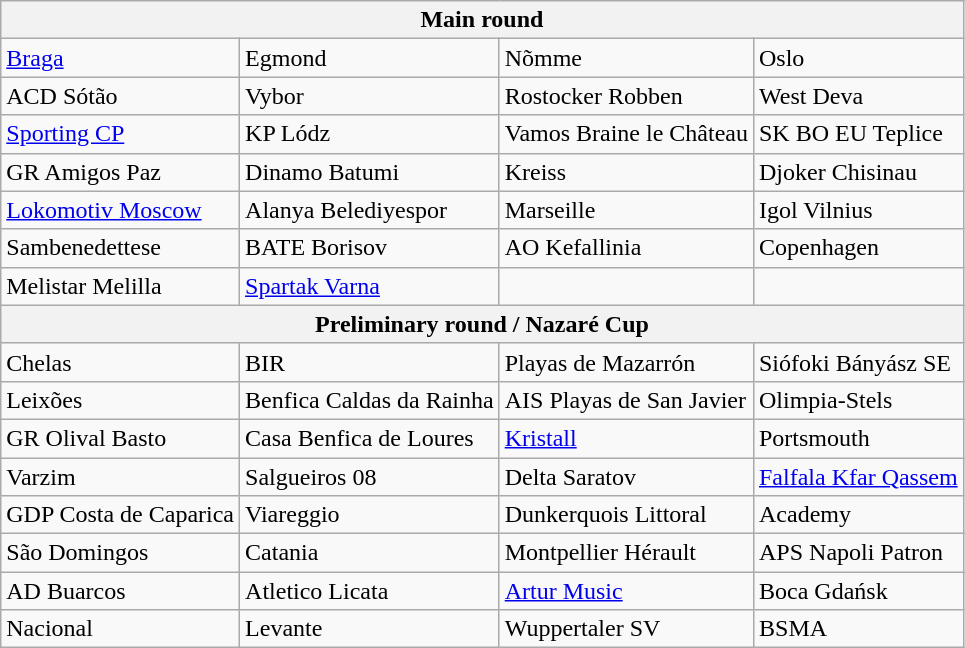<table class="wikitable">
<tr>
<th colspan=4>Main round</th>
</tr>
<tr>
<td> <a href='#'>Braga</a> </td>
<td> Egmond</td>
<td> Nõmme</td>
<td> Oslo</td>
</tr>
<tr>
<td> ACD Sótão </td>
<td> Vybor</td>
<td> Rostocker Robben</td>
<td> West Deva</td>
</tr>
<tr>
<td> <a href='#'>Sporting CP</a>  </td>
<td> KP Lódz</td>
<td> Vamos Braine le Château</td>
<td> SK BO EU Teplice</td>
</tr>
<tr>
<td> GR Amigos Paz </td>
<td> Dinamo Batumi</td>
<td> Kreiss</td>
<td> Djoker Chisinau</td>
</tr>
<tr>
<td> <a href='#'>Lokomotiv Moscow</a></td>
<td> Alanya Belediyespor</td>
<td> Marseille</td>
<td> Igol Vilnius</td>
</tr>
<tr>
<td> Sambenedettese</td>
<td> BATE Borisov</td>
<td> AO Kefallinia</td>
<td> Copenhagen</td>
</tr>
<tr>
<td> Melistar Melilla</td>
<td> <a href='#'>Spartak Varna</a></td>
<td></td>
<td></td>
</tr>
<tr>
<th colspan=4>Preliminary round / Nazaré Cup</th>
</tr>
<tr>
<td> Chelas</td>
<td> BIR</td>
<td> Playas de Mazarrón</td>
<td> Siófoki Bányász SE</td>
</tr>
<tr>
<td> Leixões</td>
<td> Benfica Caldas da Rainha</td>
<td> AIS Playas de San Javier</td>
<td> Olimpia-Stels</td>
</tr>
<tr>
<td> GR Olival Basto</td>
<td> Casa Benfica de Loures</td>
<td> <a href='#'>Kristall</a></td>
<td> Portsmouth</td>
</tr>
<tr>
<td> Varzim</td>
<td> Salgueiros 08</td>
<td> Delta Saratov</td>
<td> <a href='#'>Falfala Kfar Qassem</a></td>
</tr>
<tr>
<td> GDP Costa de Caparica</td>
<td> Viareggio</td>
<td> Dunkerquois Littoral</td>
<td> Academy</td>
</tr>
<tr>
<td> São Domingos</td>
<td> Catania</td>
<td> Montpellier Hérault</td>
<td> APS Napoli Patron</td>
</tr>
<tr>
<td> AD Buarcos</td>
<td> Atletico Licata</td>
<td> <a href='#'>Artur Music</a></td>
<td> Boca Gdańsk</td>
</tr>
<tr>
<td> Nacional</td>
<td> Levante</td>
<td> Wuppertaler SV</td>
<td> BSMA</td>
</tr>
</table>
